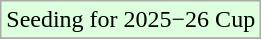<table class="wikitable">
<tr>
<td style="background:#dfd;">Seeding for 2025−26 Cup</td>
</tr>
<tr>
</tr>
</table>
